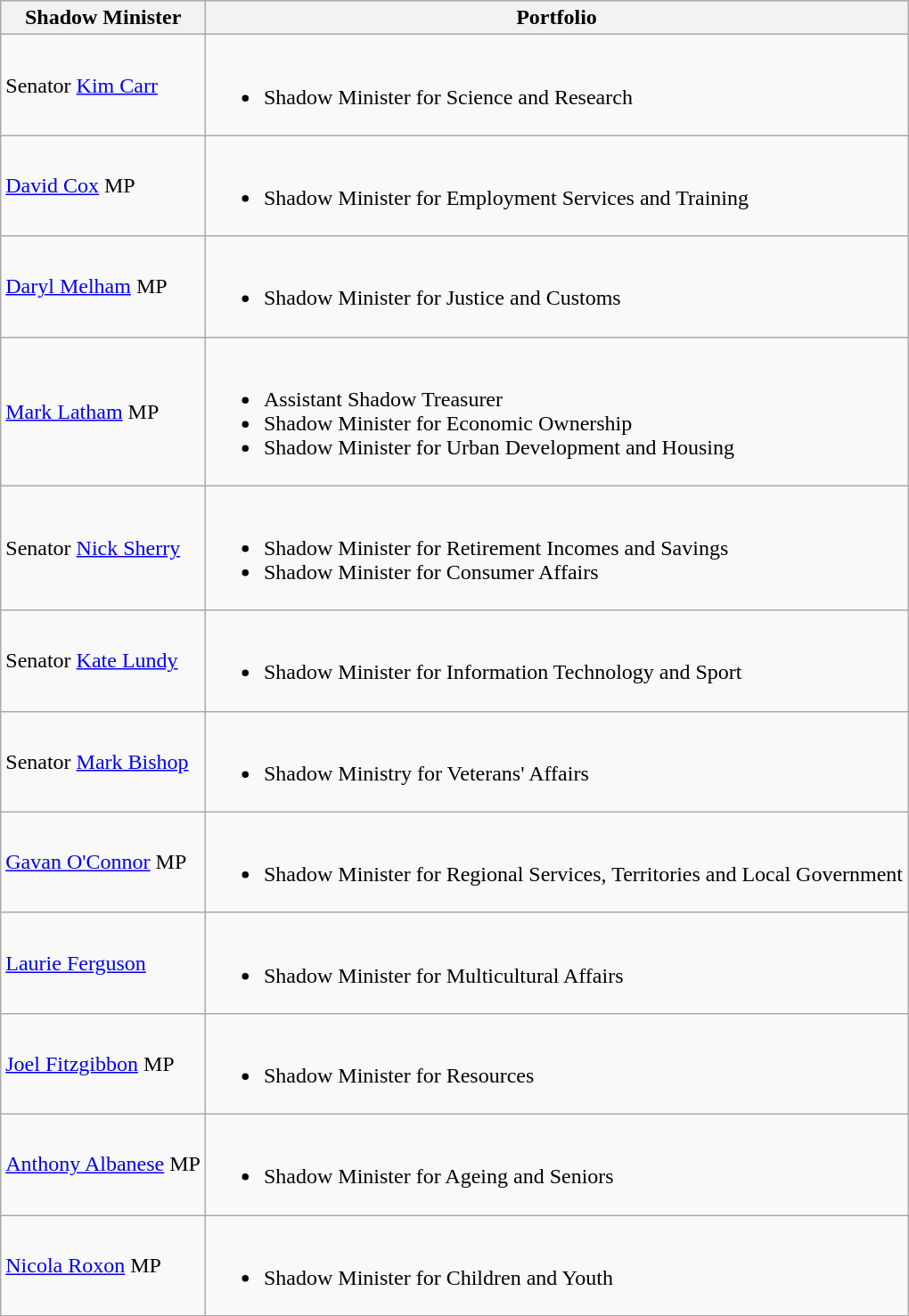<table class="wikitable sortable">
<tr>
<th>Shadow Minister</th>
<th>Portfolio</th>
</tr>
<tr>
<td>Senator <a href='#'>Kim Carr</a></td>
<td><br><ul><li>Shadow Minister for Science and Research</li></ul></td>
</tr>
<tr>
<td><a href='#'>David Cox</a> MP</td>
<td><br><ul><li>Shadow Minister for Employment Services and Training</li></ul></td>
</tr>
<tr>
<td><a href='#'>Daryl Melham</a> MP</td>
<td><br><ul><li>Shadow Minister for Justice and Customs</li></ul></td>
</tr>
<tr>
<td><a href='#'>Mark Latham</a> MP</td>
<td><br><ul><li>Assistant Shadow Treasurer</li><li>Shadow Minister for Economic Ownership</li><li>Shadow Minister for Urban Development and Housing</li></ul></td>
</tr>
<tr>
<td>Senator <a href='#'>Nick Sherry</a></td>
<td><br><ul><li>Shadow Minister for Retirement Incomes and Savings</li><li>Shadow Minister for Consumer Affairs</li></ul></td>
</tr>
<tr>
<td>Senator <a href='#'>Kate Lundy</a></td>
<td><br><ul><li>Shadow Minister for Information Technology and Sport</li></ul></td>
</tr>
<tr>
<td>Senator <a href='#'>Mark Bishop</a></td>
<td><br><ul><li>Shadow Ministry for Veterans' Affairs</li></ul></td>
</tr>
<tr>
<td><a href='#'>Gavan O'Connor</a> MP</td>
<td><br><ul><li>Shadow Minister for Regional Services, Territories and Local Government</li></ul></td>
</tr>
<tr>
<td><a href='#'>Laurie Ferguson</a></td>
<td><br><ul><li>Shadow Minister for Multicultural Affairs</li></ul></td>
</tr>
<tr>
<td><a href='#'>Joel Fitzgibbon</a> MP</td>
<td><br><ul><li>Shadow Minister for Resources</li></ul></td>
</tr>
<tr>
<td><a href='#'>Anthony Albanese</a> MP</td>
<td><br><ul><li>Shadow Minister for Ageing and Seniors</li></ul></td>
</tr>
<tr>
<td><a href='#'>Nicola Roxon</a> MP</td>
<td><br><ul><li>Shadow Minister for Children and Youth</li></ul></td>
</tr>
</table>
